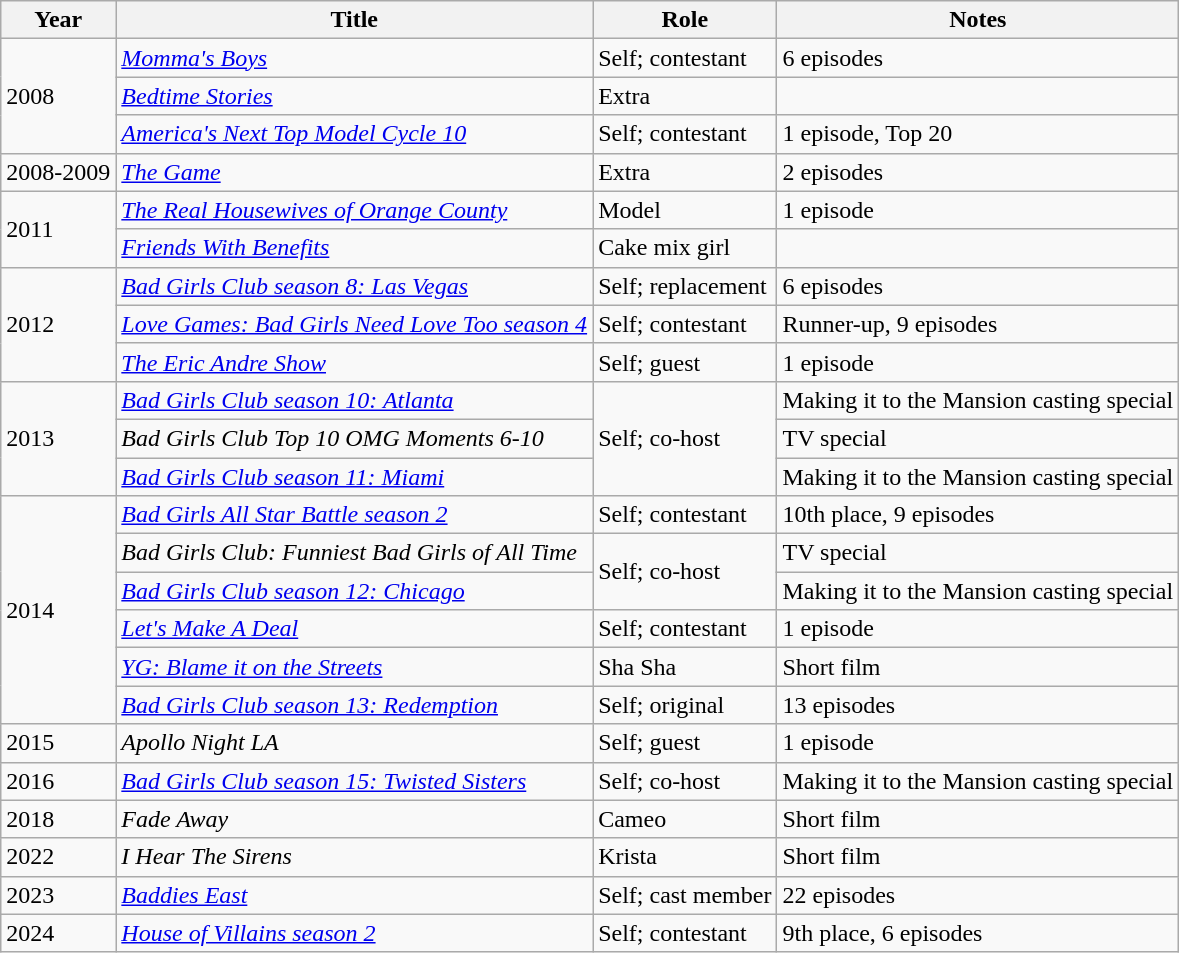<table class="wikitable">
<tr>
<th>Year</th>
<th>Title</th>
<th>Role</th>
<th>Notes</th>
</tr>
<tr>
<td rowspan="3">2008</td>
<td><em><a href='#'>Momma's Boys</a></em></td>
<td>Self; contestant</td>
<td>6 episodes</td>
</tr>
<tr>
<td><em><a href='#'>Bedtime Stories</a></em></td>
<td>Extra</td>
<td></td>
</tr>
<tr>
<td><em><a href='#'>America's Next Top Model Cycle 10</a></em></td>
<td>Self; contestant</td>
<td>1 episode, Top 20</td>
</tr>
<tr>
<td>2008-2009</td>
<td><em><a href='#'>The Game</a></em></td>
<td>Extra</td>
<td>2 episodes</td>
</tr>
<tr>
<td rowspan="2">2011</td>
<td><em><a href='#'>The Real Housewives of Orange County</a></em></td>
<td>Model</td>
<td>1 episode</td>
</tr>
<tr>
<td><em><a href='#'>Friends With Benefits</a></em></td>
<td>Cake mix girl</td>
<td></td>
</tr>
<tr>
<td rowspan="3">2012</td>
<td><em><a href='#'>Bad Girls Club season 8: Las Vegas</a></em></td>
<td>Self; replacement</td>
<td>6 episodes</td>
</tr>
<tr>
<td><em><a href='#'>Love Games: Bad Girls Need Love Too season 4</a></em></td>
<td>Self; contestant</td>
<td>Runner-up, 9 episodes</td>
</tr>
<tr>
<td><em><a href='#'>The Eric Andre Show</a></em></td>
<td>Self; guest</td>
<td>1 episode</td>
</tr>
<tr>
<td rowspan="3">2013</td>
<td><em><a href='#'>Bad Girls Club season 10: Atlanta</a></em></td>
<td rowspan="3">Self; co-host</td>
<td>Making it to the Mansion casting special</td>
</tr>
<tr>
<td><em>Bad Girls Club Top 10 OMG Moments 6-10</em></td>
<td>TV special</td>
</tr>
<tr>
<td><em><a href='#'>Bad Girls Club season 11: Miami</a></em></td>
<td>Making it to the Mansion casting special</td>
</tr>
<tr>
<td rowspan="6">2014</td>
<td><em><a href='#'>Bad Girls All Star Battle season 2</a></em></td>
<td>Self; contestant</td>
<td>10th place, 9 episodes</td>
</tr>
<tr>
<td><em>Bad Girls Club: Funniest Bad Girls of All Time</em></td>
<td rowspan="2">Self; co-host</td>
<td>TV special</td>
</tr>
<tr>
<td><em><a href='#'>Bad Girls Club season 12: Chicago</a></em></td>
<td>Making it to the Mansion casting special</td>
</tr>
<tr>
<td><em><a href='#'>Let's Make A Deal</a></em></td>
<td>Self; contestant</td>
<td>1 episode</td>
</tr>
<tr>
<td><em><a href='#'>YG: Blame it on the Streets</a></em></td>
<td>Sha Sha</td>
<td>Short film</td>
</tr>
<tr>
<td><em><a href='#'>Bad Girls Club season 13: Redemption</a></em></td>
<td>Self; original</td>
<td>13 episodes</td>
</tr>
<tr>
<td>2015</td>
<td><em>Apollo Night LA</em></td>
<td>Self; guest</td>
<td>1 episode</td>
</tr>
<tr>
<td>2016</td>
<td><em><a href='#'>Bad Girls Club season 15: Twisted Sisters</a></em></td>
<td>Self; co-host</td>
<td>Making it to the Mansion casting special</td>
</tr>
<tr>
<td>2018</td>
<td><em>Fade Away</em></td>
<td>Cameo</td>
<td>Short film</td>
</tr>
<tr>
<td>2022</td>
<td><em>I Hear The Sirens</em></td>
<td>Krista</td>
<td>Short film</td>
</tr>
<tr>
<td>2023</td>
<td><em><a href='#'>Baddies East</a></em></td>
<td>Self; cast member</td>
<td>22 episodes</td>
</tr>
<tr>
<td>2024</td>
<td><em><a href='#'>House of Villains season 2</a></em></td>
<td>Self; contestant</td>
<td>9th place, 6 episodes</td>
</tr>
</table>
